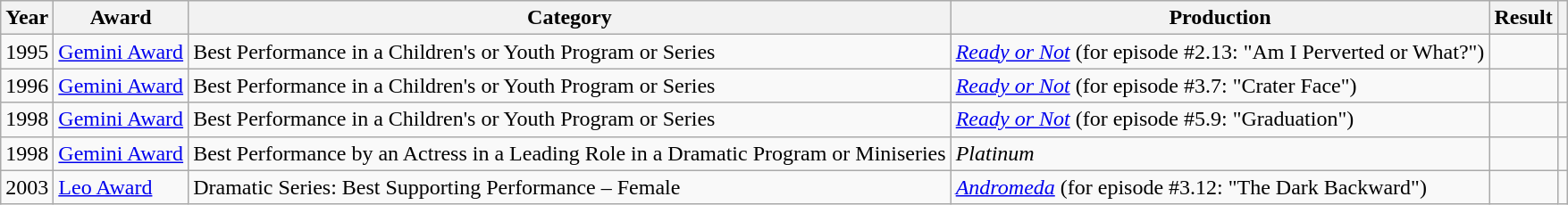<table class="wikitable sortable">
<tr>
<th>Year</th>
<th>Award</th>
<th>Category</th>
<th>Production</th>
<th>Result</th>
<th class="unsortable"></th>
</tr>
<tr>
<td>1995</td>
<td><a href='#'>Gemini Award</a></td>
<td>Best Performance in a Children's or Youth Program or Series</td>
<td><a href='#'><em>Ready or Not</em></a> (for episode #2.13: "Am I Perverted or What?")</td>
<td></td>
<td style="text-align:center;"></td>
</tr>
<tr>
<td>1996</td>
<td><a href='#'>Gemini Award</a></td>
<td>Best Performance in a Children's or Youth Program or Series</td>
<td><a href='#'><em>Ready or Not</em></a> (for episode #3.7: "Crater Face")</td>
<td></td>
<td style="text-align:center;"></td>
</tr>
<tr>
<td>1998</td>
<td><a href='#'>Gemini Award</a></td>
<td>Best Performance in a Children's or Youth Program or Series</td>
<td><a href='#'><em>Ready or Not</em></a> (for episode #5.9: "Graduation")</td>
<td></td>
<td style="text-align:center;"></td>
</tr>
<tr>
<td>1998</td>
<td><a href='#'>Gemini Award</a></td>
<td>Best Performance by an Actress in a Leading Role in a Dramatic Program or Miniseries</td>
<td><em>Platinum</em></td>
<td></td>
<td style="text-align:center;"></td>
</tr>
<tr>
<td>2003</td>
<td><a href='#'>Leo Award</a></td>
<td>Dramatic Series: Best Supporting Performance – Female</td>
<td><em><a href='#'>Andromeda</a></em> (for episode #3.12: "The Dark Backward")</td>
<td></td>
<td style="text-align:center;"></td>
</tr>
</table>
